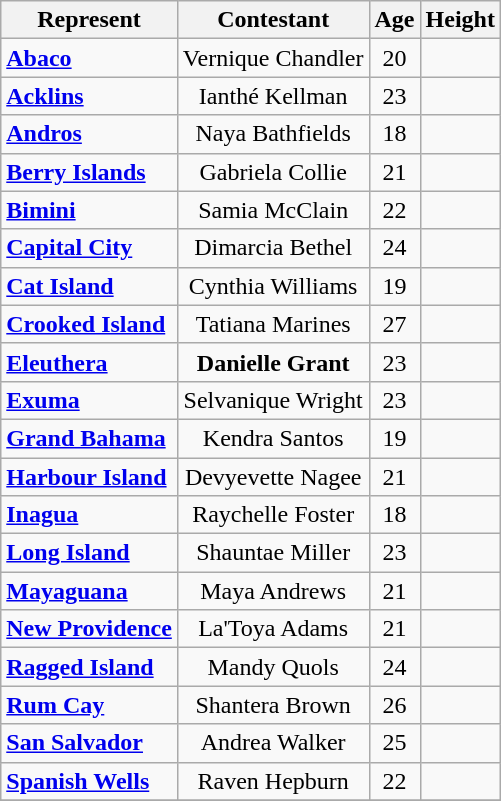<table class="sortable wikitable">
<tr>
<th>Represent</th>
<th>Contestant</th>
<th>Age</th>
<th>Height</th>
</tr>
<tr>
<td><strong><a href='#'>Abaco</a></strong></td>
<td style="text-align:center;">Vernique Chandler</td>
<td style="text-align:center;">20</td>
<td style="text-align:center;"></td>
</tr>
<tr>
<td><strong><a href='#'>Acklins</a></strong></td>
<td style="text-align:center;">Ianthé Kellman</td>
<td style="text-align:center;">23</td>
<td style="text-align:center;"></td>
</tr>
<tr>
<td><strong><a href='#'>Andros</a></strong></td>
<td style="text-align:center;">Naya Bathfields</td>
<td style="text-align:center;">18</td>
<td style="text-align:center;"></td>
</tr>
<tr>
<td><strong><a href='#'>Berry Islands</a></strong></td>
<td style="text-align:center;">Gabriela Collie</td>
<td style="text-align:center;">21</td>
<td style="text-align:center;"></td>
</tr>
<tr>
<td><strong><a href='#'>Bimini</a></strong></td>
<td style="text-align:center;">Samia McClain</td>
<td style="text-align:center;">22</td>
<td style="text-align:center;"></td>
</tr>
<tr>
<td><strong><a href='#'>Capital City</a></strong></td>
<td style="text-align:center;">Dimarcia Bethel</td>
<td style="text-align:center;">24</td>
<td style="text-align:center;"></td>
</tr>
<tr>
<td><strong><a href='#'>Cat Island</a></strong></td>
<td style="text-align:center;">Cynthia Williams</td>
<td style="text-align:center;">19</td>
<td style="text-align:center;"></td>
</tr>
<tr>
<td><strong><a href='#'>Crooked Island</a></strong></td>
<td style="text-align:center;">Tatiana Marines</td>
<td style="text-align:center;">27</td>
<td style="text-align:center;"></td>
</tr>
<tr>
<td><strong><a href='#'>Eleuthera</a></strong></td>
<td style="text-align:center;"><strong>Danielle Grant</strong></td>
<td style="text-align:center;">23</td>
<td style="text-align:center;"></td>
</tr>
<tr>
<td><strong><a href='#'>Exuma</a></strong></td>
<td style="text-align:center;">Selvanique Wright</td>
<td style="text-align:center;">23</td>
<td style="text-align:center;"></td>
</tr>
<tr>
<td><strong><a href='#'>Grand Bahama</a></strong></td>
<td style="text-align:center;">Kendra Santos</td>
<td style="text-align:center;">19</td>
<td style="text-align:center;"></td>
</tr>
<tr>
<td><strong><a href='#'>Harbour Island</a></strong></td>
<td style="text-align:center;">Devyevette Nagee</td>
<td style="text-align:center;">21</td>
<td style="text-align:center;"></td>
</tr>
<tr>
<td><strong><a href='#'>Inagua</a></strong></td>
<td style="text-align:center;">Raychelle Foster</td>
<td style="text-align:center;">18</td>
<td style="text-align:center;"></td>
</tr>
<tr>
<td><strong><a href='#'>Long Island</a></strong></td>
<td style="text-align:center;">Shauntae Miller</td>
<td style="text-align:center;">23</td>
<td style="text-align:center;"></td>
</tr>
<tr>
<td><strong><a href='#'>Mayaguana</a></strong></td>
<td style="text-align:center;">Maya Andrews</td>
<td style="text-align:center;">21</td>
<td style="text-align:center;"></td>
</tr>
<tr>
<td><strong><a href='#'>New Providence</a></strong></td>
<td style="text-align:center;">La'Toya Adams</td>
<td style="text-align:center;">21</td>
<td style="text-align:center;"></td>
</tr>
<tr>
<td><strong><a href='#'>Ragged Island</a></strong></td>
<td style="text-align:center;">Mandy Quols</td>
<td style="text-align:center;">24</td>
<td style="text-align:center;"></td>
</tr>
<tr>
<td><strong><a href='#'>Rum Cay</a></strong></td>
<td style="text-align:center;">Shantera Brown</td>
<td style="text-align:center;">26</td>
<td style="text-align:center;"></td>
</tr>
<tr>
<td><strong><a href='#'>San Salvador</a></strong></td>
<td style="text-align:center;">Andrea Walker</td>
<td style="text-align:center;">25</td>
<td style="text-align:center;"></td>
</tr>
<tr>
<td><strong><a href='#'>Spanish Wells</a></strong></td>
<td style="text-align:center;">Raven Hepburn</td>
<td style="text-align:center;">22</td>
<td style="text-align:center;"></td>
</tr>
<tr>
</tr>
</table>
